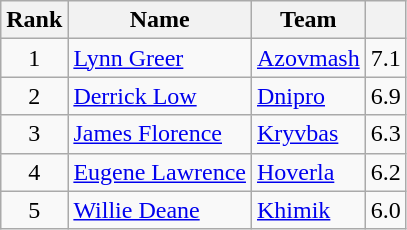<table class="wikitable sortable" style="text-align:left;">
<tr>
<th>Rank</th>
<th>Name</th>
<th>Team</th>
<th></th>
</tr>
<tr>
<td align=center>1</td>
<td> <a href='#'>Lynn Greer</a></td>
<td><a href='#'>Azovmash</a></td>
<td align=center>7.1</td>
</tr>
<tr>
<td align=center>2</td>
<td> <a href='#'>Derrick Low</a></td>
<td><a href='#'>Dnipro</a></td>
<td align=center>6.9</td>
</tr>
<tr>
<td align=center>3</td>
<td> <a href='#'>James Florence</a></td>
<td><a href='#'>Kryvbas</a></td>
<td align=center>6.3</td>
</tr>
<tr>
<td align=center>4</td>
<td> <a href='#'>Eugene Lawrence</a></td>
<td><a href='#'>Hoverla</a></td>
<td align=center>6.2</td>
</tr>
<tr>
<td align=center>5</td>
<td> <a href='#'>Willie Deane</a></td>
<td><a href='#'>Khimik</a></td>
<td align=center>6.0</td>
</tr>
</table>
